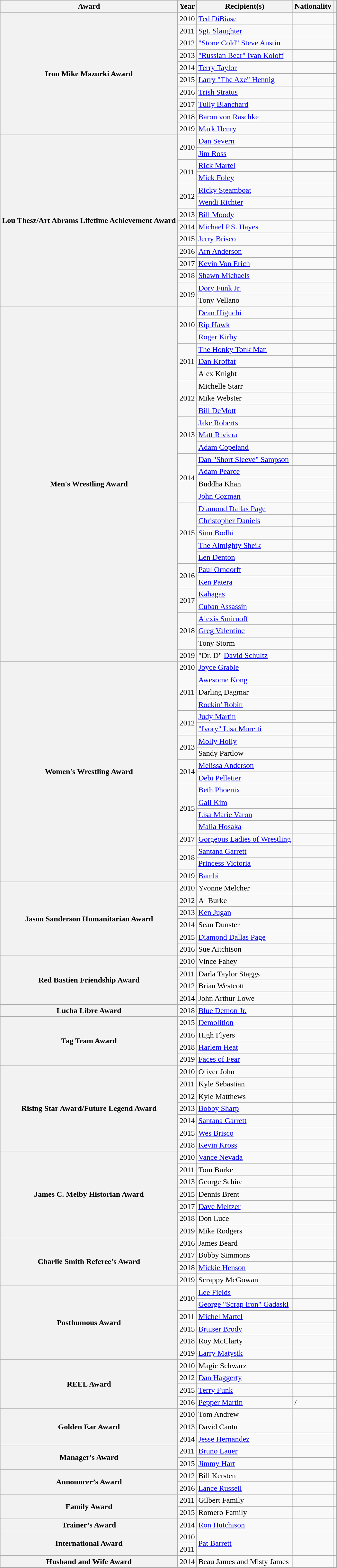<table class="wikitable plainrowheaders sortable">
<tr style="background:#ccc; text-align:center;">
<th scope="col">Award</th>
<th scope="col">Year</th>
<th scope="col">Recipient(s)</th>
<th scope="col">Nationality</th>
<th scope="col" class="unsortable"></th>
</tr>
<tr>
<th scope="row" rowspan=10><strong>Iron Mike Mazurki Award</strong></th>
<td>2010</td>
<td><a href='#'>Ted DiBiase</a></td>
<td></td>
<td></td>
</tr>
<tr>
<td>2011</td>
<td><a href='#'>Sgt. Slaughter</a></td>
<td></td>
<td></td>
</tr>
<tr>
<td>2012</td>
<td><a href='#'>"Stone Cold" Steve Austin</a></td>
<td></td>
<td></td>
</tr>
<tr>
<td>2013</td>
<td><a href='#'>"Russian Bear" Ivan Koloff</a></td>
<td></td>
<td></td>
</tr>
<tr>
<td>2014</td>
<td><a href='#'>Terry Taylor</a></td>
<td></td>
<td></td>
</tr>
<tr>
<td>2015</td>
<td><a href='#'>Larry "The Axe" Hennig</a></td>
<td></td>
<td></td>
</tr>
<tr>
<td>2016</td>
<td><a href='#'>Trish Stratus</a></td>
<td></td>
<td></td>
</tr>
<tr>
<td>2017</td>
<td><a href='#'>Tully Blanchard</a></td>
<td></td>
<td></td>
</tr>
<tr>
<td>2018</td>
<td><a href='#'>Baron von Raschke</a></td>
<td></td>
<td></td>
</tr>
<tr>
<td>2019</td>
<td><a href='#'>Mark Henry</a></td>
<td></td>
<td></td>
</tr>
<tr>
<th scope="row" rowspan=14><strong>Lou Thesz/Art Abrams Lifetime Achievement Award</strong></th>
<td rowspan=2>2010</td>
<td><a href='#'>Dan Severn</a></td>
<td></td>
<td></td>
</tr>
<tr>
<td><a href='#'>Jim Ross</a></td>
<td></td>
<td></td>
</tr>
<tr>
<td rowspan=2>2011</td>
<td><a href='#'>Rick Martel</a></td>
<td></td>
<td></td>
</tr>
<tr>
<td><a href='#'>Mick Foley</a></td>
<td></td>
<td></td>
</tr>
<tr>
<td rowspan=2>2012</td>
<td><a href='#'>Ricky Steamboat</a></td>
<td></td>
<td></td>
</tr>
<tr>
<td><a href='#'>Wendi Richter</a></td>
<td></td>
<td></td>
</tr>
<tr>
<td>2013</td>
<td><a href='#'>Bill Moody</a></td>
<td></td>
<td></td>
</tr>
<tr>
<td>2014</td>
<td><a href='#'>Michael P.S. Hayes</a></td>
<td></td>
<td></td>
</tr>
<tr>
<td>2015</td>
<td><a href='#'>Jerry Brisco</a></td>
<td></td>
<td></td>
</tr>
<tr>
<td>2016</td>
<td><a href='#'>Arn Anderson</a></td>
<td></td>
<td></td>
</tr>
<tr>
<td>2017</td>
<td><a href='#'>Kevin Von Erich</a></td>
<td></td>
<td></td>
</tr>
<tr>
<td>2018</td>
<td><a href='#'>Shawn Michaels</a></td>
<td></td>
<td></td>
</tr>
<tr>
<td rowspan=2>2019</td>
<td><a href='#'>Dory Funk Jr.</a></td>
<td></td>
<td></td>
</tr>
<tr>
<td>Tony Vellano</td>
<td></td>
<td></td>
</tr>
<tr>
<th scope="row" rowspan=29><strong>Men's Wrestling Award</strong></th>
<td rowspan=3>2010</td>
<td><a href='#'>Dean Higuchi</a></td>
<td></td>
<td></td>
</tr>
<tr>
<td><a href='#'>Rip Hawk</a></td>
<td></td>
<td></td>
</tr>
<tr>
<td><a href='#'>Roger Kirby</a></td>
<td></td>
<td></td>
</tr>
<tr>
<td rowspan=3>2011</td>
<td><a href='#'>The Honky Tonk Man</a></td>
<td></td>
<td></td>
</tr>
<tr>
<td><a href='#'>Dan Kroffat</a></td>
<td></td>
<td></td>
</tr>
<tr>
<td>Alex Knight</td>
<td></td>
<td></td>
</tr>
<tr>
<td rowspan=3>2012</td>
<td>Michelle Starr</td>
<td></td>
<td></td>
</tr>
<tr>
<td>Mike Webster</td>
<td></td>
<td></td>
</tr>
<tr>
<td><a href='#'>Bill DeMott</a></td>
<td></td>
<td></td>
</tr>
<tr>
<td rowspan=3>2013</td>
<td><a href='#'>Jake Roberts</a></td>
<td></td>
<td></td>
</tr>
<tr>
<td><a href='#'>Matt Riviera</a></td>
<td></td>
<td></td>
</tr>
<tr>
<td><a href='#'>Adam Copeland</a><br></td>
<td></td>
<td></td>
</tr>
<tr>
<td rowspan=4>2014</td>
<td><a href='#'>Dan "Short Sleeve" Sampson</a></td>
<td></td>
<td></td>
</tr>
<tr>
<td><a href='#'>Adam Pearce</a></td>
<td></td>
<td></td>
</tr>
<tr>
<td>Buddha Khan</td>
<td></td>
<td></td>
</tr>
<tr>
<td><a href='#'>John Cozman</a></td>
<td></td>
<td></td>
</tr>
<tr>
<td rowspan=5>2015</td>
<td><a href='#'>Diamond Dallas Page</a></td>
<td></td>
<td></td>
</tr>
<tr>
<td><a href='#'>Christopher Daniels</a></td>
<td></td>
<td></td>
</tr>
<tr>
<td><a href='#'>Sinn Bodhi</a></td>
<td></td>
<td></td>
</tr>
<tr>
<td><a href='#'>The Almighty Sheik</a></td>
<td></td>
<td></td>
</tr>
<tr>
<td><a href='#'>Len Denton</a></td>
<td></td>
<td></td>
</tr>
<tr>
<td rowspan=2>2016</td>
<td><a href='#'>Paul Orndorff</a></td>
<td></td>
<td></td>
</tr>
<tr>
<td><a href='#'>Ken Patera</a></td>
<td></td>
<td></td>
</tr>
<tr>
<td rowspan=2>2017</td>
<td><a href='#'>Kahagas</a></td>
<td></td>
<td></td>
</tr>
<tr>
<td><a href='#'>Cuban Assassin</a></td>
<td></td>
<td></td>
</tr>
<tr>
<td rowspan=3>2018</td>
<td><a href='#'>Alexis Smirnoff</a></td>
<td></td>
<td></td>
</tr>
<tr>
<td><a href='#'>Greg Valentine</a></td>
<td></td>
<td></td>
</tr>
<tr>
<td>Tony Storm</td>
<td></td>
<td></td>
</tr>
<tr>
<td rowspan=1>2019</td>
<td>"Dr. D" <a href='#'>David Schultz</a></td>
<td></td>
<td></td>
</tr>
<tr>
<th scope="row" rowspan=18><strong>Women's Wrestling Award</strong></th>
<td>2010</td>
<td><a href='#'>Joyce Grable</a></td>
<td></td>
<td></td>
</tr>
<tr>
<td rowspan=3>2011</td>
<td><a href='#'>Awesome Kong</a></td>
<td></td>
<td></td>
</tr>
<tr>
<td>Darling Dagmar</td>
<td></td>
<td></td>
</tr>
<tr>
<td><a href='#'>Rockin' Robin</a></td>
<td></td>
<td></td>
</tr>
<tr>
<td rowspan=2>2012</td>
<td><a href='#'>Judy Martin</a></td>
<td></td>
<td></td>
</tr>
<tr>
<td><a href='#'>"Ivory" Lisa Moretti</a></td>
<td></td>
<td></td>
</tr>
<tr>
<td rowspan=2>2013</td>
<td><a href='#'>Molly Holly</a></td>
<td></td>
<td></td>
</tr>
<tr>
<td>Sandy Partlow</td>
<td></td>
<td></td>
</tr>
<tr>
<td rowspan=2>2014</td>
<td><a href='#'>Melissa Anderson</a></td>
<td></td>
<td></td>
</tr>
<tr>
<td><a href='#'>Debi Pelletier</a></td>
<td></td>
<td></td>
</tr>
<tr>
<td rowspan=4>2015</td>
<td><a href='#'>Beth Phoenix</a></td>
<td></td>
<td></td>
</tr>
<tr>
<td><a href='#'>Gail Kim</a></td>
<td></td>
<td></td>
</tr>
<tr>
<td><a href='#'>Lisa Marie Varon</a></td>
<td></td>
<td></td>
</tr>
<tr>
<td><a href='#'>Malia Hosaka</a></td>
<td></td>
<td></td>
</tr>
<tr>
<td>2017</td>
<td><a href='#'>Gorgeous Ladies of Wrestling</a></td>
<td></td>
<td></td>
</tr>
<tr>
<td rowspan=2>2018</td>
<td><a href='#'>Santana Garrett</a></td>
<td></td>
<td></td>
</tr>
<tr>
<td><a href='#'>Princess Victoria</a></td>
<td></td>
<td></td>
</tr>
<tr>
<td>2019</td>
<td><a href='#'>Bambi</a></td>
<td></td>
<td></td>
</tr>
<tr>
<th scope="row" rowspan=6><strong>Jason Sanderson Humanitarian Award</strong></th>
<td>2010</td>
<td>Yvonne Melcher</td>
<td></td>
<td></td>
</tr>
<tr>
<td>2012</td>
<td>Al Burke</td>
<td></td>
<td></td>
</tr>
<tr>
<td>2013</td>
<td><a href='#'>Ken Jugan</a></td>
<td></td>
<td></td>
</tr>
<tr>
<td>2014</td>
<td>Sean Dunster</td>
<td></td>
<td></td>
</tr>
<tr>
<td>2015</td>
<td><a href='#'>Diamond Dallas Page</a></td>
<td></td>
<td></td>
</tr>
<tr>
<td>2016</td>
<td>Sue Aitchison</td>
<td></td>
<td></td>
</tr>
<tr>
<th scope="row" rowspan=4><strong>Red Bastien Friendship Award</strong></th>
<td>2010</td>
<td>Vince Fahey</td>
<td></td>
<td></td>
</tr>
<tr>
<td>2011</td>
<td>Darla Taylor Staggs</td>
<td></td>
<td></td>
</tr>
<tr>
<td>2012</td>
<td>Brian Westcott</td>
<td></td>
<td></td>
</tr>
<tr>
<td>2014</td>
<td>John Arthur Lowe</td>
<td></td>
<td></td>
</tr>
<tr>
<th scope="row" rowspan=1><strong>Lucha Libre Award</strong></th>
<td>2018</td>
<td><a href='#'>Blue Demon Jr.</a></td>
<td></td>
<td></td>
</tr>
<tr>
<th scope="row" rowspan=4><strong>Tag Team Award</strong></th>
<td>2015</td>
<td><a href='#'>Demolition</a><br></td>
<td></td>
<td></td>
</tr>
<tr>
<td>2016</td>
<td>High Flyers<br></td>
<td></td>
<td></td>
</tr>
<tr>
<td>2018</td>
<td><a href='#'>Harlem Heat</a><br></td>
<td></td>
<td></td>
</tr>
<tr>
<td>2019</td>
<td><a href='#'>Faces of Fear</a><br></td>
<td></td>
<td></td>
</tr>
<tr>
<th scope="row" rowspan=7><strong>Rising Star Award/Future Legend Award</strong></th>
<td>2010</td>
<td>Oliver John</td>
<td></td>
<td></td>
</tr>
<tr>
<td>2011</td>
<td>Kyle Sebastian</td>
<td></td>
<td></td>
</tr>
<tr>
<td>2012</td>
<td>Kyle Matthews</td>
<td></td>
<td></td>
</tr>
<tr>
<td>2013</td>
<td><a href='#'>Bobby Sharp</a></td>
<td></td>
<td></td>
</tr>
<tr>
<td>2014</td>
<td><a href='#'>Santana Garrett</a></td>
<td></td>
<td></td>
</tr>
<tr>
<td>2015</td>
<td><a href='#'>Wes Brisco</a></td>
<td></td>
<td></td>
</tr>
<tr>
<td>2018</td>
<td><a href='#'>Kevin Kross</a></td>
<td></td>
<td></td>
</tr>
<tr>
<th scope="row" rowspan=7><strong>James C. Melby Historian Award</strong></th>
<td>2010</td>
<td><a href='#'>Vance Nevada</a></td>
<td></td>
<td></td>
</tr>
<tr>
<td>2011</td>
<td>Tom Burke</td>
<td></td>
<td></td>
</tr>
<tr>
<td>2013</td>
<td>George Schire</td>
<td></td>
<td></td>
</tr>
<tr>
<td>2015</td>
<td>Dennis Brent</td>
<td></td>
<td></td>
</tr>
<tr>
<td>2017</td>
<td><a href='#'>Dave Meltzer</a></td>
<td></td>
<td></td>
</tr>
<tr>
<td>2018</td>
<td>Don Luce</td>
<td></td>
<td></td>
</tr>
<tr>
<td>2019</td>
<td>Mike Rodgers</td>
<td></td>
<td></td>
</tr>
<tr>
<th scope="row" rowspan=4><strong>Charlie Smith Referee’s Award</strong></th>
<td>2016</td>
<td>James Beard</td>
<td></td>
<td></td>
</tr>
<tr>
<td>2017</td>
<td>Bobby Simmons</td>
<td></td>
<td></td>
</tr>
<tr>
<td>2018</td>
<td><a href='#'>Mickie Henson</a></td>
<td></td>
<td></td>
</tr>
<tr>
<td>2019</td>
<td>Scrappy McGowan</td>
<td></td>
<td></td>
</tr>
<tr>
<th scope="row" rowspan=6><strong>Posthumous Award</strong></th>
<td rowspan=2>2010</td>
<td><a href='#'>Lee Fields</a></td>
<td></td>
<td></td>
</tr>
<tr>
<td><a href='#'>George "Scrap Iron" Gadaski</a></td>
<td></td>
<td></td>
</tr>
<tr>
<td>2011</td>
<td><a href='#'>Michel Martel</a></td>
<td></td>
<td></td>
</tr>
<tr>
<td>2015</td>
<td><a href='#'>Bruiser Brody</a></td>
<td></td>
<td></td>
</tr>
<tr>
<td>2018</td>
<td>Roy McClarty</td>
<td></td>
<td></td>
</tr>
<tr>
<td>2019</td>
<td><a href='#'>Larry Matysik</a></td>
<td></td>
<td></td>
</tr>
<tr>
<th scope="row" rowspan=4><strong>REEL Award</strong></th>
<td>2010</td>
<td>Magic Schwarz</td>
<td></td>
<td></td>
</tr>
<tr>
<td>2012</td>
<td><a href='#'>Dan Haggerty</a></td>
<td></td>
<td></td>
</tr>
<tr>
<td>2015</td>
<td><a href='#'>Terry Funk</a></td>
<td></td>
<td></td>
</tr>
<tr>
<td>2016</td>
<td><a href='#'>Pepper Martin</a></td>
<td>/</td>
<td></td>
</tr>
<tr>
<th scope="row" rowspan=3><strong>Golden Ear Award</strong></th>
<td>2010</td>
<td>Tom Andrew</td>
<td></td>
<td></td>
</tr>
<tr>
<td>2013</td>
<td>David Cantu</td>
<td></td>
<td></td>
</tr>
<tr>
<td>2014</td>
<td><a href='#'>Jesse Hernandez</a></td>
<td></td>
<td></td>
</tr>
<tr>
<th scope="row" rowspan=2><strong>Manager's Award</strong></th>
<td>2011</td>
<td><a href='#'>Bruno Lauer</a></td>
<td></td>
<td></td>
</tr>
<tr>
<td>2015</td>
<td><a href='#'>Jimmy Hart</a></td>
<td></td>
<td></td>
</tr>
<tr>
<th scope="row" rowspan=2><strong>Announcer’s Award</strong></th>
<td>2012</td>
<td>Bill Kersten</td>
<td></td>
<td></td>
</tr>
<tr>
<td>2016</td>
<td><a href='#'>Lance Russell</a></td>
<td></td>
<td></td>
</tr>
<tr>
<th scope="row" rowspan=2><strong>Family Award</strong></th>
<td>2011</td>
<td>Gilbert Family<br></td>
<td></td>
<td></td>
</tr>
<tr>
<td>2015</td>
<td>Romero Family<br></td>
<td></td>
<td></td>
</tr>
<tr>
<th scope="row" rowspan=1><strong>Trainer’s Award</strong></th>
<td>2014</td>
<td><a href='#'>Ron Hutchison</a></td>
<td></td>
<td></td>
</tr>
<tr>
<th scope="row" rowspan=2><strong>International Award</strong></th>
<td>2010</td>
<td rowspan=2><a href='#'>Pat Barrett</a></td>
<td rowspan=2></td>
<td rowspan=2></td>
</tr>
<tr>
<td>2011</td>
</tr>
<tr>
<th scope="row" rowspan=1><strong>Husband and Wife Award</strong></th>
<td>2014</td>
<td>Beau James and Misty James</td>
<td></td>
<td></td>
</tr>
</table>
